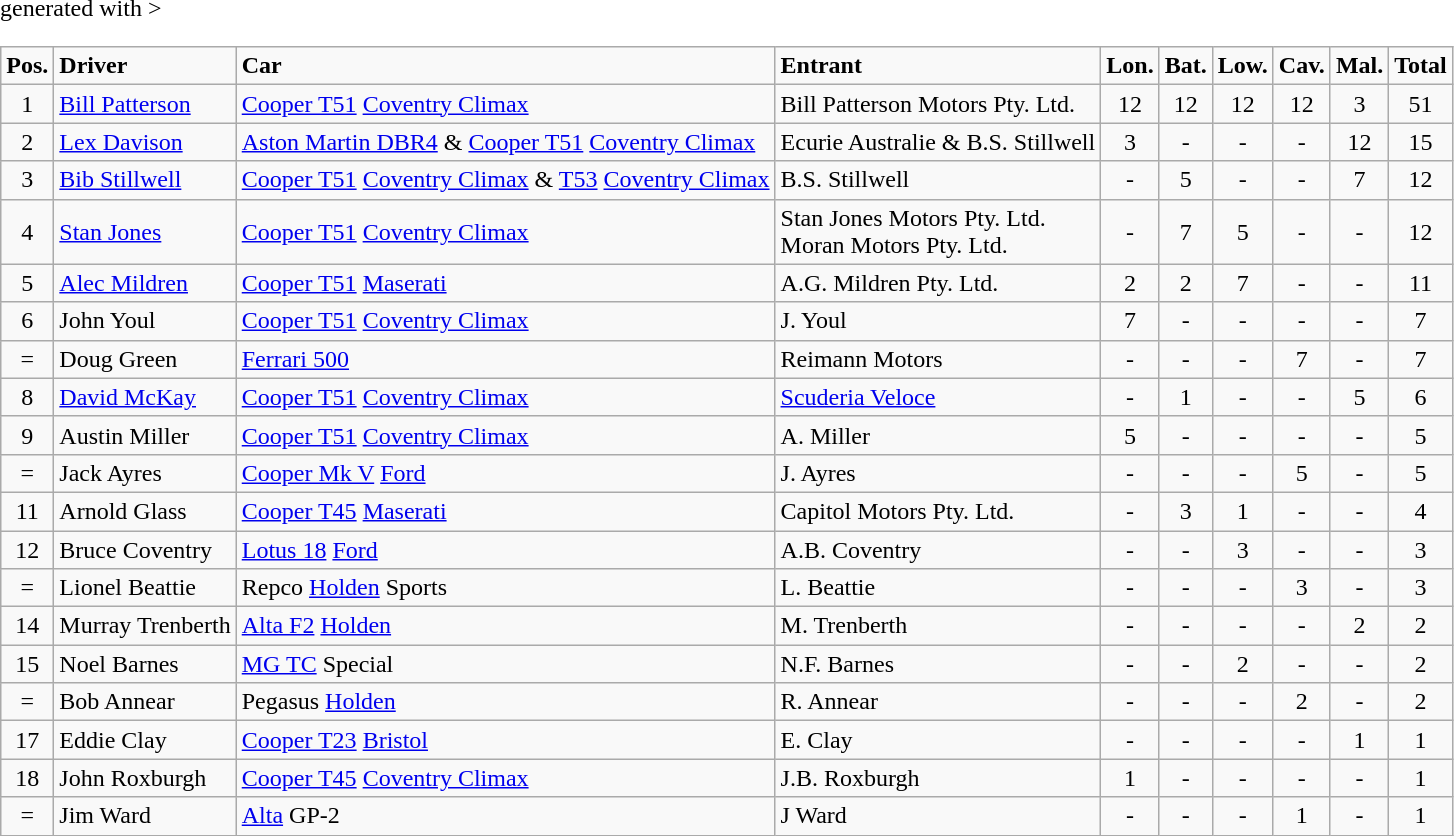<table class="wikitable" <hiddentext>generated with >
<tr style="font-weight:bold">
<td align="center">Pos.</td>
<td>Driver</td>
<td>Car</td>
<td>Entrant</td>
<td align="center">Lon.</td>
<td align="center">Bat.</td>
<td align="center">Low.</td>
<td align="center">Cav.</td>
<td align="center">Mal.</td>
<td align="center">Total</td>
</tr>
<tr>
<td align="center">1</td>
<td><a href='#'>Bill Patterson</a></td>
<td><a href='#'>Cooper T51</a> <a href='#'>Coventry Climax</a></td>
<td>Bill Patterson Motors Pty. Ltd.</td>
<td align="center">12</td>
<td align="center">12</td>
<td align="center">12</td>
<td align="center">12</td>
<td align="center">3</td>
<td align="center">51</td>
</tr>
<tr>
<td align="center">2</td>
<td><a href='#'>Lex Davison</a></td>
<td><a href='#'>Aston Martin DBR4</a> & <a href='#'>Cooper T51</a> <a href='#'>Coventry Climax</a></td>
<td>Ecurie Australie & B.S. Stillwell</td>
<td align="center">3</td>
<td align="center">-</td>
<td align="center">-</td>
<td align="center">-</td>
<td align="center">12</td>
<td align="center">15</td>
</tr>
<tr>
<td align="center">3</td>
<td><a href='#'>Bib Stillwell</a></td>
<td><a href='#'>Cooper T51</a> <a href='#'>Coventry Climax</a> & <a href='#'>T53</a> <a href='#'>Coventry Climax</a></td>
<td>B.S.  Stillwell</td>
<td align="center">-</td>
<td align="center">5</td>
<td align="center">-</td>
<td align="center">-</td>
<td align="center">7</td>
<td align="center">12</td>
</tr>
<tr>
<td align="center">4</td>
<td><a href='#'>Stan Jones</a></td>
<td><a href='#'>Cooper T51</a> <a href='#'>Coventry Climax</a></td>
<td>Stan Jones Motors Pty. Ltd. <br> Moran Motors Pty. Ltd.</td>
<td align="center">-</td>
<td align="center">7</td>
<td align="center">5</td>
<td align="center">-</td>
<td align="center">-</td>
<td align="center">12</td>
</tr>
<tr>
<td align="center">5</td>
<td><a href='#'>Alec Mildren</a></td>
<td><a href='#'>Cooper T51</a> <a href='#'>Maserati</a></td>
<td>A.G. Mildren Pty. Ltd.</td>
<td align="center">2</td>
<td align="center">2</td>
<td align="center">7</td>
<td align="center">-</td>
<td align="center">-</td>
<td align="center">11</td>
</tr>
<tr>
<td align="center">6</td>
<td>John Youl</td>
<td><a href='#'>Cooper T51</a> <a href='#'>Coventry Climax</a></td>
<td>J. Youl</td>
<td align="center">7</td>
<td align="center">-</td>
<td align="center">-</td>
<td align="center">-</td>
<td align="center">-</td>
<td align="center">7</td>
</tr>
<tr>
<td align="center">=</td>
<td>Doug Green</td>
<td><a href='#'>Ferrari 500</a></td>
<td>Reimann Motors</td>
<td align="center">-</td>
<td align="center">-</td>
<td align="center">-</td>
<td align="center">7</td>
<td align="center">-</td>
<td align="center">7</td>
</tr>
<tr>
<td align="center">8</td>
<td><a href='#'>David McKay</a></td>
<td><a href='#'>Cooper T51</a> <a href='#'>Coventry Climax</a></td>
<td><a href='#'>Scuderia Veloce</a></td>
<td align="center">-</td>
<td align="center">1</td>
<td align="center">-</td>
<td align="center">-</td>
<td align="center">5</td>
<td align="center">6</td>
</tr>
<tr>
<td align="center">9</td>
<td>Austin Miller</td>
<td><a href='#'>Cooper T51</a> <a href='#'>Coventry Climax</a></td>
<td>A. Miller</td>
<td align="center">5</td>
<td align="center">-</td>
<td align="center">-</td>
<td align="center">-</td>
<td align="center">-</td>
<td align="center">5</td>
</tr>
<tr>
<td align="center">=</td>
<td>Jack Ayres</td>
<td><a href='#'>Cooper Mk V</a> <a href='#'>Ford</a></td>
<td>J. Ayres</td>
<td align="center">-</td>
<td align="center">-</td>
<td align="center">-</td>
<td align="center">5</td>
<td align="center">-</td>
<td align="center">5</td>
</tr>
<tr>
<td align="center">11</td>
<td>Arnold Glass</td>
<td><a href='#'>Cooper T45</a> <a href='#'>Maserati</a></td>
<td>Capitol Motors Pty. Ltd.</td>
<td align="center">-</td>
<td align="center">3</td>
<td align="center">1</td>
<td align="center">-</td>
<td align="center">-</td>
<td align="center">4</td>
</tr>
<tr>
<td align="center">12</td>
<td>Bruce Coventry</td>
<td><a href='#'>Lotus 18</a> <a href='#'>Ford</a></td>
<td>A.B. Coventry</td>
<td align="center">-</td>
<td align="center">-</td>
<td align="center">3</td>
<td align="center">-</td>
<td align="center">-</td>
<td align="center">3</td>
</tr>
<tr>
<td align="center">=</td>
<td>Lionel Beattie</td>
<td>Repco <a href='#'>Holden</a> Sports</td>
<td>L. Beattie</td>
<td align="center">-</td>
<td align="center">-</td>
<td align="center">-</td>
<td align="center">3</td>
<td align="center">-</td>
<td align="center">3</td>
</tr>
<tr>
<td align="center">14</td>
<td>Murray Trenberth</td>
<td><a href='#'>Alta F2</a> <a href='#'>Holden</a></td>
<td>M. Trenberth</td>
<td align="center">-</td>
<td align="center">-</td>
<td align="center">-</td>
<td align="center">-</td>
<td align="center">2</td>
<td align="center">2</td>
</tr>
<tr>
<td align="center">15</td>
<td>Noel Barnes</td>
<td><a href='#'>MG TC</a> Special</td>
<td>N.F. Barnes</td>
<td align="center">-</td>
<td align="center">-</td>
<td align="center">2</td>
<td align="center">-</td>
<td align="center">-</td>
<td align="center">2</td>
</tr>
<tr>
<td align="center">=</td>
<td>Bob Annear</td>
<td>Pegasus <a href='#'>Holden</a></td>
<td>R. Annear</td>
<td align="center">-</td>
<td align="center">-</td>
<td align="center">-</td>
<td align="center">2</td>
<td align="center">-</td>
<td align="center">2</td>
</tr>
<tr>
<td align="center">17</td>
<td>Eddie Clay</td>
<td><a href='#'>Cooper T23</a> <a href='#'>Bristol</a></td>
<td>E. Clay</td>
<td align="center">-</td>
<td align="center">-</td>
<td align="center">-</td>
<td align="center">-</td>
<td align="center">1</td>
<td align="center">1</td>
</tr>
<tr>
<td align="center">18</td>
<td>John Roxburgh</td>
<td><a href='#'>Cooper T45</a> <a href='#'>Coventry Climax</a></td>
<td>J.B. Roxburgh</td>
<td align="center">1</td>
<td align="center">-</td>
<td align="center">-</td>
<td align="center">-</td>
<td align="center">-</td>
<td align="center">1</td>
</tr>
<tr>
<td align="center">=</td>
<td>Jim Ward</td>
<td><a href='#'>Alta</a> GP-2</td>
<td>J Ward</td>
<td align="center">-</td>
<td align="center">-</td>
<td align="center">-</td>
<td align="center">1</td>
<td align="center">-</td>
<td align="center">1</td>
</tr>
</table>
